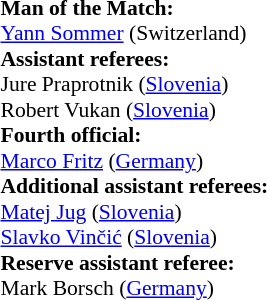<table style="width:100%; font-size:90%;">
<tr>
<td><br><strong>Man of the Match:</strong>
<br><a href='#'>Yann Sommer</a> (Switzerland)<br><strong>Assistant referees:</strong>
<br>Jure Praprotnik (<a href='#'>Slovenia</a>)
<br>Robert Vukan (<a href='#'>Slovenia</a>)
<br><strong>Fourth official:</strong>
<br><a href='#'>Marco Fritz</a> (<a href='#'>Germany</a>)
<br><strong>Additional assistant referees:</strong>
<br><a href='#'>Matej Jug</a> (<a href='#'>Slovenia</a>)
<br><a href='#'>Slavko Vinčić</a> (<a href='#'>Slovenia</a>)
<br><strong>Reserve assistant referee:</strong>
<br>Mark Borsch (<a href='#'>Germany</a>)</td>
</tr>
</table>
